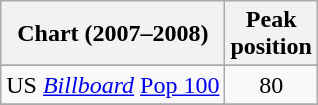<table class="wikitable sortable">
<tr>
<th align="left">Chart (2007–2008)</th>
<th align="center">Peak<br>position</th>
</tr>
<tr>
</tr>
<tr>
</tr>
<tr>
</tr>
<tr>
<td align="left">US <em><a href='#'>Billboard</a></em> <a href='#'>Pop 100</a></td>
<td align="center">80</td>
</tr>
<tr>
</tr>
</table>
